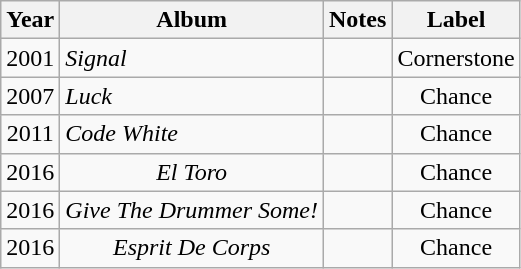<table class="wikitable" style="text-align:center;">
<tr>
<th rowspan=1>Year</th>
<th rowspan=1>Album</th>
<th colspan=1>Notes</th>
<th rowspan=1>Label</th>
</tr>
<tr>
<td>2001</td>
<td align=left><em>Signal</em></td>
<td></td>
<td>Cornerstone</td>
</tr>
<tr>
<td>2007</td>
<td align=left><em>Luck</em></td>
<td></td>
<td>Chance</td>
</tr>
<tr>
<td>2011</td>
<td align=left><em>Code White</em></td>
<td></td>
<td>Chance</td>
</tr>
<tr>
<td>2016</td>
<td><em>El Toro</em></td>
<td></td>
<td>Chance</td>
</tr>
<tr>
<td>2016</td>
<td><em>Give The Drummer Some!</em></td>
<td></td>
<td>Chance</td>
</tr>
<tr>
<td>2016</td>
<td><em>Esprit De Corps</em></td>
<td></td>
<td>Chance</td>
</tr>
</table>
